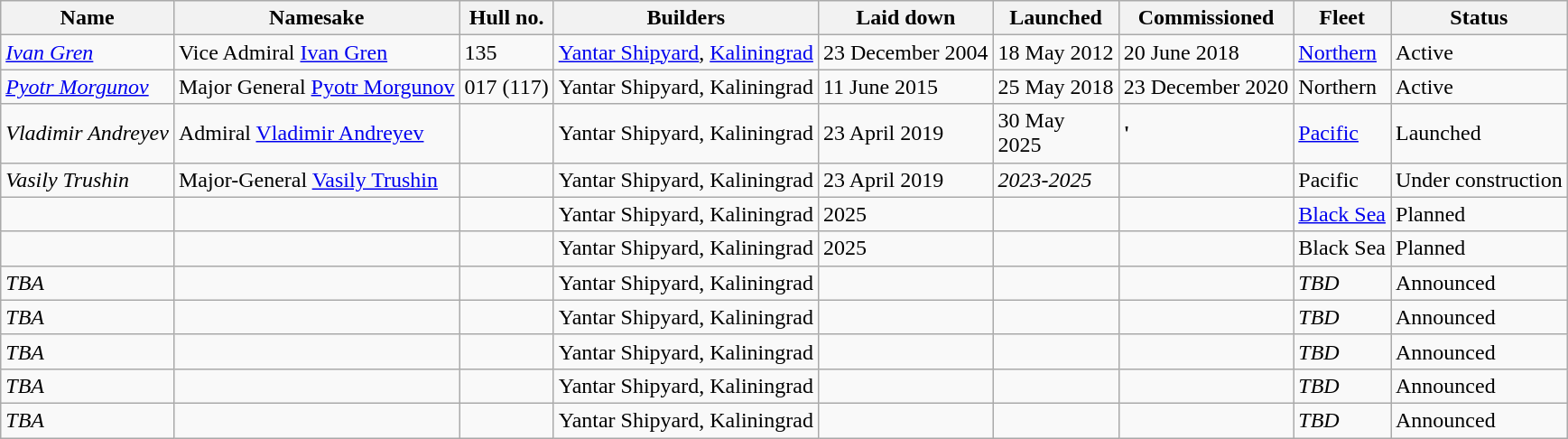<table class="wikitable">
<tr>
<th>Name</th>
<th>Namesake</th>
<th>Hull no.</th>
<th>Builders</th>
<th>Laid down</th>
<th>Launched</th>
<th>Commissioned</th>
<th>Fleet</th>
<th>Status</th>
</tr>
<tr>
<td><a href='#'><em>Ivan Gren</em></a></td>
<td>Vice Admiral <a href='#'>Ivan Gren</a></td>
<td>135</td>
<td><a href='#'>Yantar Shipyard</a>, <a href='#'>Kaliningrad</a></td>
<td>23 December 2004</td>
<td>18 May 2012</td>
<td>20 June 2018</td>
<td><a href='#'>Northern</a></td>
<td>Active</td>
</tr>
<tr>
<td><a href='#'><em>Pyotr Morgunov</em></a></td>
<td>Major General <a href='#'>Pyotr Morgunov</a></td>
<td>017 (117)</td>
<td>Yantar Shipyard, Kaliningrad</td>
<td>11 June 2015</td>
<td>25 May 2018</td>
<td>23 December 2020</td>
<td>Northern</td>
<td>Active</td>
</tr>
<tr>
<td><em>Vladimir Andreyev</em></td>
<td>Admiral <a href='#'>Vladimir Andreyev</a></td>
<td></td>
<td>Yantar Shipyard, Kaliningrad</td>
<td>23 April 2019</td>
<td><span>30 May</span><br>2025</td>
<td><strong>'</td>
<td><a href='#'>Pacific</a></td>
<td>Launched</td>
</tr>
<tr>
<td><em>Vasily Trushin</em></td>
<td>Major-General <a href='#'>Vasily Trushin</a></td>
<td></td>
<td>Yantar Shipyard, Kaliningrad</td>
<td>23 April 2019</td>
<td><em>2023-2025</em></td>
<td></td>
<td>Pacific</td>
<td>Under construction</td>
</tr>
<tr>
<td></td>
<td></td>
<td></td>
<td>Yantar Shipyard, Kaliningrad</td>
<td>2025</td>
<td></td>
<td></td>
<td><a href='#'>Black Sea</a></td>
<td>Planned</td>
</tr>
<tr>
<td></td>
<td></td>
<td></td>
<td>Yantar Shipyard, Kaliningrad</td>
<td>2025</td>
<td></td>
<td></td>
<td>Black Sea</td>
<td>Planned</td>
</tr>
<tr>
<td><em>TBA</em></td>
<td></td>
<td></td>
<td>Yantar Shipyard, Kaliningrad</td>
<td></td>
<td></td>
<td></td>
<td><em>TBD</em></td>
<td>Announced</td>
</tr>
<tr>
<td><em>TBA</em></td>
<td></td>
<td></td>
<td>Yantar Shipyard, Kaliningrad</td>
<td></td>
<td></td>
<td></td>
<td><em>TBD</em></td>
<td>Announced</td>
</tr>
<tr>
<td><em>TBA</em></td>
<td></td>
<td></td>
<td>Yantar Shipyard, Kaliningrad</td>
<td></td>
<td></td>
<td></td>
<td><em>TBD</em></td>
<td>Announced</td>
</tr>
<tr>
<td><em>TBA</em></td>
<td></td>
<td></td>
<td>Yantar Shipyard, Kaliningrad</td>
<td></td>
<td></td>
<td></td>
<td><em>TBD</em></td>
<td>Announced</td>
</tr>
<tr>
<td><em>TBA</em></td>
<td></td>
<td></td>
<td>Yantar Shipyard, Kaliningrad</td>
<td></td>
<td></td>
<td></td>
<td><em>TBD</em></td>
<td>Announced</td>
</tr>
</table>
